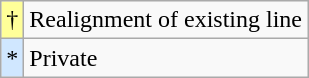<table class="wikitable">
<tr>
<td style="background-color:#FFFF99">†</td>
<td>Realignment of existing line</td>
</tr>
<tr>
<td style="background-color:#D0E7FF">*</td>
<td>Private</td>
</tr>
</table>
